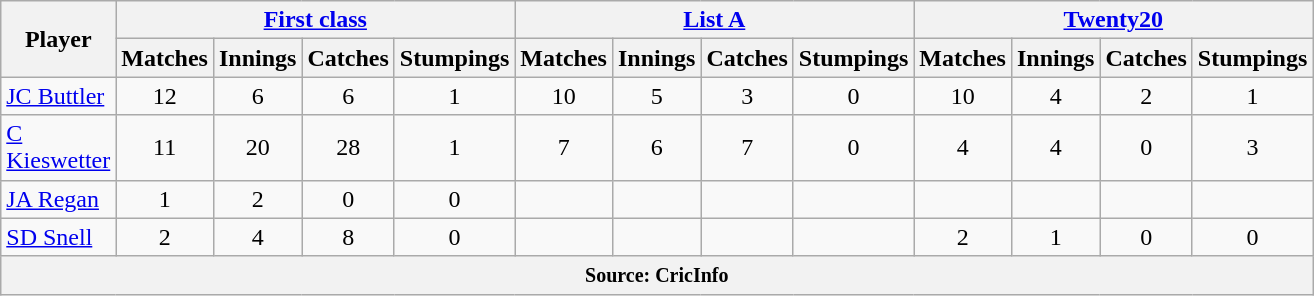<table class="wikitable" style="text-align:center; width:55%;">
<tr>
<th rowspan=2>Player</th>
<th colspan=4><a href='#'>First class</a></th>
<th colspan=4><a href='#'>List A</a></th>
<th colspan=4><a href='#'>Twenty20</a></th>
</tr>
<tr>
<th>Matches</th>
<th>Innings</th>
<th>Catches</th>
<th>Stumpings</th>
<th>Matches</th>
<th>Innings</th>
<th>Catches</th>
<th>Stumpings</th>
<th>Matches</th>
<th>Innings</th>
<th>Catches</th>
<th>Stumpings</th>
</tr>
<tr>
<td align=left><a href='#'>JC Buttler</a></td>
<td>12</td>
<td>6</td>
<td>6</td>
<td>1</td>
<td>10</td>
<td>5</td>
<td>3</td>
<td>0</td>
<td>10</td>
<td>4</td>
<td>2</td>
<td>1</td>
</tr>
<tr>
<td align=left><a href='#'>C Kieswetter</a></td>
<td>11</td>
<td>20</td>
<td>28</td>
<td>1</td>
<td>7</td>
<td>6</td>
<td>7</td>
<td>0</td>
<td>4</td>
<td>4</td>
<td>0</td>
<td>3</td>
</tr>
<tr>
<td align=left><a href='#'>JA Regan</a></td>
<td>1</td>
<td>2</td>
<td>0</td>
<td>0</td>
<td></td>
<td></td>
<td></td>
<td></td>
<td></td>
<td></td>
<td></td>
<td></td>
</tr>
<tr>
<td align=left><a href='#'>SD Snell</a></td>
<td>2</td>
<td>4</td>
<td>8</td>
<td>0</td>
<td></td>
<td></td>
<td></td>
<td></td>
<td>2</td>
<td>1</td>
<td>0</td>
<td>0</td>
</tr>
<tr>
<th colspan="14"><small>Source: CricInfo</small></th>
</tr>
</table>
